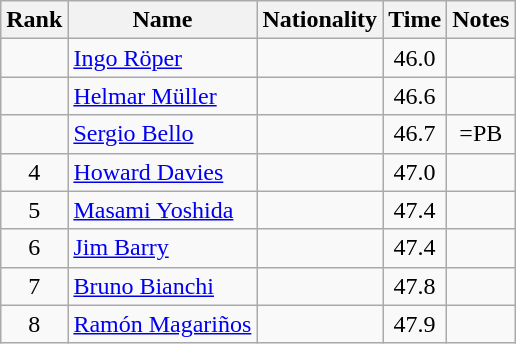<table class="wikitable sortable" style="text-align:center">
<tr>
<th>Rank</th>
<th>Name</th>
<th>Nationality</th>
<th>Time</th>
<th>Notes</th>
</tr>
<tr>
<td></td>
<td align=left><a href='#'>Ingo Röper</a></td>
<td align=left></td>
<td>46.0</td>
<td></td>
</tr>
<tr>
<td></td>
<td align=left><a href='#'>Helmar Müller</a></td>
<td align=left></td>
<td>46.6</td>
<td></td>
</tr>
<tr>
<td></td>
<td align=left><a href='#'>Sergio Bello</a></td>
<td align=left></td>
<td>46.7</td>
<td>=PB</td>
</tr>
<tr>
<td>4</td>
<td align=left><a href='#'>Howard Davies</a></td>
<td align=left></td>
<td>47.0</td>
<td></td>
</tr>
<tr>
<td>5</td>
<td align=left><a href='#'>Masami Yoshida</a></td>
<td align=left></td>
<td>47.4</td>
<td></td>
</tr>
<tr>
<td>6</td>
<td align=left><a href='#'>Jim Barry</a></td>
<td align=left></td>
<td>47.4</td>
<td></td>
</tr>
<tr>
<td>7</td>
<td align=left><a href='#'>Bruno Bianchi</a></td>
<td align=left></td>
<td>47.8</td>
<td></td>
</tr>
<tr>
<td>8</td>
<td align=left><a href='#'>Ramón Magariños</a></td>
<td align=left></td>
<td>47.9</td>
<td></td>
</tr>
</table>
